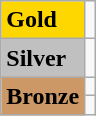<table class="wikitable">
<tr>
<td bgcolor="gold"><strong>Gold</strong></td>
<td></td>
</tr>
<tr>
<td bgcolor="silver"><strong>Silver</strong></td>
<td></td>
</tr>
<tr>
<td rowspan="2" bgcolor="#cc9966"><strong>Bronze</strong></td>
<td></td>
</tr>
<tr>
<td></td>
</tr>
</table>
